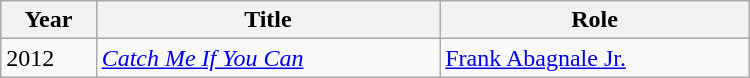<table class="wikitable sortable" style="width:500px">
<tr>
<th>Year</th>
<th>Title</th>
<th>Role</th>
</tr>
<tr>
<td>2012</td>
<td><em><a href='#'>Catch Me If You Can</a></em></td>
<td><a href='#'>Frank Abagnale Jr.</a></td>
</tr>
</table>
